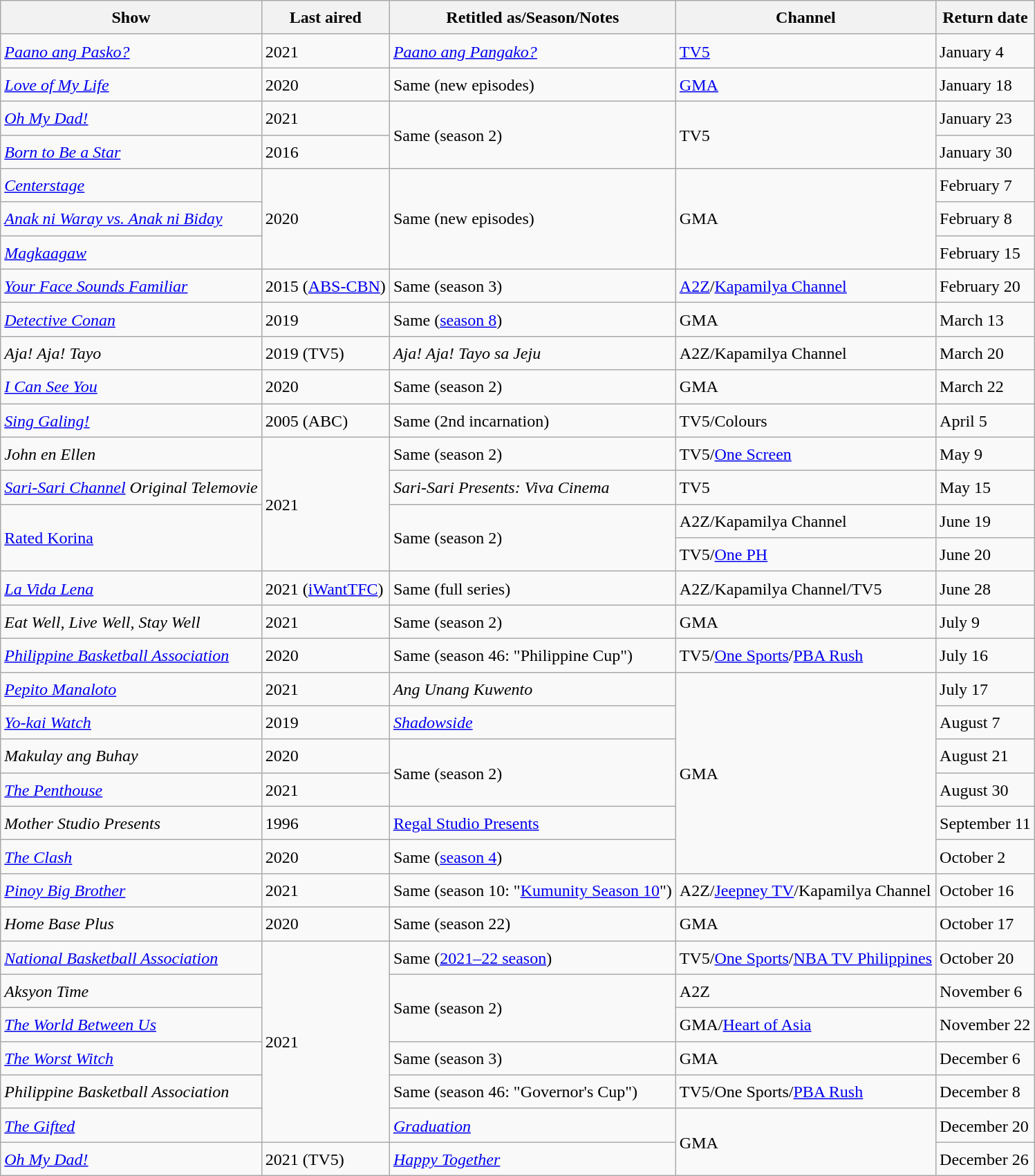<table class="wikitable" style="text-align:left; line-height:25px; width:auto;">
<tr>
<th>Show</th>
<th>Last aired</th>
<th>Retitled as/Season/Notes</th>
<th>Channel</th>
<th>Return date</th>
</tr>
<tr>
<td><em><a href='#'>Paano ang Pasko?</a></em></td>
<td>2021</td>
<td><em><a href='#'>Paano ang Pangako?</a></em></td>
<td><a href='#'>TV5</a></td>
<td>January 4</td>
</tr>
<tr>
<td><em><a href='#'>Love of My Life</a></em></td>
<td>2020</td>
<td>Same (new episodes)</td>
<td><a href='#'>GMA</a></td>
<td>January 18</td>
</tr>
<tr>
<td><em><a href='#'>Oh My Dad!</a></em></td>
<td>2021</td>
<td rowspan="2">Same (season 2)</td>
<td rowspan="2">TV5</td>
<td>January 23</td>
</tr>
<tr>
<td><em><a href='#'>Born to Be a Star</a></em></td>
<td>2016</td>
<td>January 30</td>
</tr>
<tr>
<td><em><a href='#'>Centerstage</a></em></td>
<td rowspan="3">2020</td>
<td rowspan="3">Same (new episodes)</td>
<td rowspan="3">GMA</td>
<td>February 7</td>
</tr>
<tr>
<td><em><a href='#'>Anak ni Waray vs. Anak ni Biday</a></em></td>
<td>February 8</td>
</tr>
<tr>
<td><em><a href='#'>Magkaagaw</a></em></td>
<td>February 15</td>
</tr>
<tr>
<td><em><a href='#'>Your Face Sounds Familiar</a></em></td>
<td>2015 (<a href='#'>ABS-CBN</a>)</td>
<td>Same (season 3)</td>
<td><a href='#'>A2Z</a>/<a href='#'>Kapamilya Channel</a></td>
<td>February 20</td>
</tr>
<tr>
<td><em><a href='#'>Detective Conan</a></em></td>
<td>2019</td>
<td>Same (<a href='#'>season 8</a>)</td>
<td>GMA</td>
<td>March 13</td>
</tr>
<tr>
<td><em>Aja! Aja! Tayo</em></td>
<td>2019 (TV5)</td>
<td><em>Aja! Aja! Tayo sa Jeju</em></td>
<td>A2Z/Kapamilya Channel</td>
<td>March 20</td>
</tr>
<tr>
<td><em><a href='#'>I Can See You</a></em></td>
<td>2020</td>
<td>Same (season 2)</td>
<td>GMA</td>
<td>March 22</td>
</tr>
<tr>
<td><em><a href='#'>Sing Galing!</a></em></td>
<td>2005 (ABC)</td>
<td>Same (2nd incarnation)</td>
<td>TV5/Colours</td>
<td>April 5</td>
</tr>
<tr>
<td><em>John en Ellen</em></td>
<td rowspan="4">2021</td>
<td>Same (season 2)</td>
<td>TV5/<a href='#'>One Screen</a></td>
<td>May 9</td>
</tr>
<tr>
<td><em><a href='#'>Sari-Sari Channel</a> Original Telemovie</em></td>
<td><em>Sari-Sari Presents: Viva Cinema</em></td>
<td>TV5</td>
<td>May 15</td>
</tr>
<tr>
<td rowspan="2"><a href='#'>Rated Korina</a></td>
<td rowspan="2">Same (season 2)</td>
<td>A2Z/Kapamilya Channel</td>
<td>June 19</td>
</tr>
<tr>
<td>TV5/<a href='#'>One PH</a></td>
<td>June 20</td>
</tr>
<tr>
<td><em><a href='#'>La Vida Lena</a></em></td>
<td>2021 (<a href='#'>iWantTFC</a>)</td>
<td>Same (full series)</td>
<td>A2Z/Kapamilya Channel/TV5</td>
<td>June 28</td>
</tr>
<tr>
<td><em>Eat Well, Live Well, Stay Well</em></td>
<td>2021</td>
<td>Same (season 2)</td>
<td>GMA</td>
<td>July 9</td>
</tr>
<tr>
<td><em><a href='#'>Philippine Basketball Association</a></em></td>
<td>2020</td>
<td>Same (season 46: "Philippine Cup")</td>
<td>TV5/<a href='#'>One Sports</a>/<a href='#'>PBA Rush</a></td>
<td>July 16</td>
</tr>
<tr>
<td><em><a href='#'>Pepito Manaloto</a></em></td>
<td>2021</td>
<td><em>Ang Unang Kuwento</em></td>
<td rowspan="6">GMA</td>
<td>July 17</td>
</tr>
<tr>
<td><em><a href='#'>Yo-kai Watch</a></em></td>
<td>2019</td>
<td><em><a href='#'>Shadowside</a></em></td>
<td>August 7</td>
</tr>
<tr>
<td><em>Makulay ang Buhay</em></td>
<td>2020</td>
<td rowspan="2">Same (season 2)</td>
<td>August 21</td>
</tr>
<tr>
<td><em><a href='#'>The Penthouse</a></em></td>
<td>2021</td>
<td>August 30</td>
</tr>
<tr>
<td><em>Mother Studio Presents</em></td>
<td>1996</td>
<td><a href='#'>Regal Studio Presents</a></td>
<td>September 11</td>
</tr>
<tr>
<td><em><a href='#'>The Clash</a></em></td>
<td>2020</td>
<td>Same (<a href='#'>season 4</a>)</td>
<td>October 2</td>
</tr>
<tr>
<td><em><a href='#'>Pinoy Big Brother</a></em></td>
<td>2021</td>
<td>Same (season 10: "<a href='#'>Kumunity Season 10</a>")</td>
<td>A2Z/<a href='#'>Jeepney TV</a>/Kapamilya Channel</td>
<td>October 16</td>
</tr>
<tr>
<td><em>Home Base Plus</em></td>
<td>2020</td>
<td>Same (season 22)</td>
<td>GMA</td>
<td>October 17</td>
</tr>
<tr>
<td><em><a href='#'>National Basketball Association</a></em></td>
<td rowspan="6">2021</td>
<td>Same (<a href='#'>2021–22 season</a>)</td>
<td>TV5/<a href='#'>One Sports</a>/<a href='#'>NBA TV Philippines</a></td>
<td>October 20</td>
</tr>
<tr>
<td><em>Aksyon Time</em></td>
<td rowspan="2">Same (season 2)</td>
<td>A2Z</td>
<td>November 6</td>
</tr>
<tr>
<td><em><a href='#'>The World Between Us</a></em></td>
<td>GMA/<a href='#'>Heart of Asia</a></td>
<td>November 22</td>
</tr>
<tr>
<td><em><a href='#'>The Worst Witch</a></em></td>
<td>Same (season 3)</td>
<td>GMA</td>
<td>December 6</td>
</tr>
<tr>
<td><em>Philippine Basketball Association</em></td>
<td>Same (season 46: "Governor's Cup")</td>
<td>TV5/One Sports/<a href='#'>PBA Rush</a></td>
<td>December 8</td>
</tr>
<tr>
<td><em><a href='#'>The Gifted</a></em></td>
<td><em><a href='#'>Graduation</a></em></td>
<td rowspan="2">GMA</td>
<td>December 20</td>
</tr>
<tr>
<td><em><a href='#'>Oh My Dad!</a></em></td>
<td>2021 (TV5)</td>
<td><em><a href='#'>Happy Together</a></em></td>
<td>December 26</td>
</tr>
</table>
